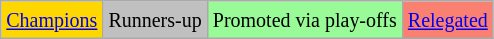<table class="wikitable">
<tr>
<td bgcolor=Gold><small><a href='#'>Champions</a></small></td>
<td bgcolor=Silver><small>Runners-up</small></td>
<td bgcolor=PaleGreen><small>Promoted via play-offs</small></td>
<td bgcolor=salmon><small><a href='#'>Relegated</a></small></td>
</tr>
</table>
